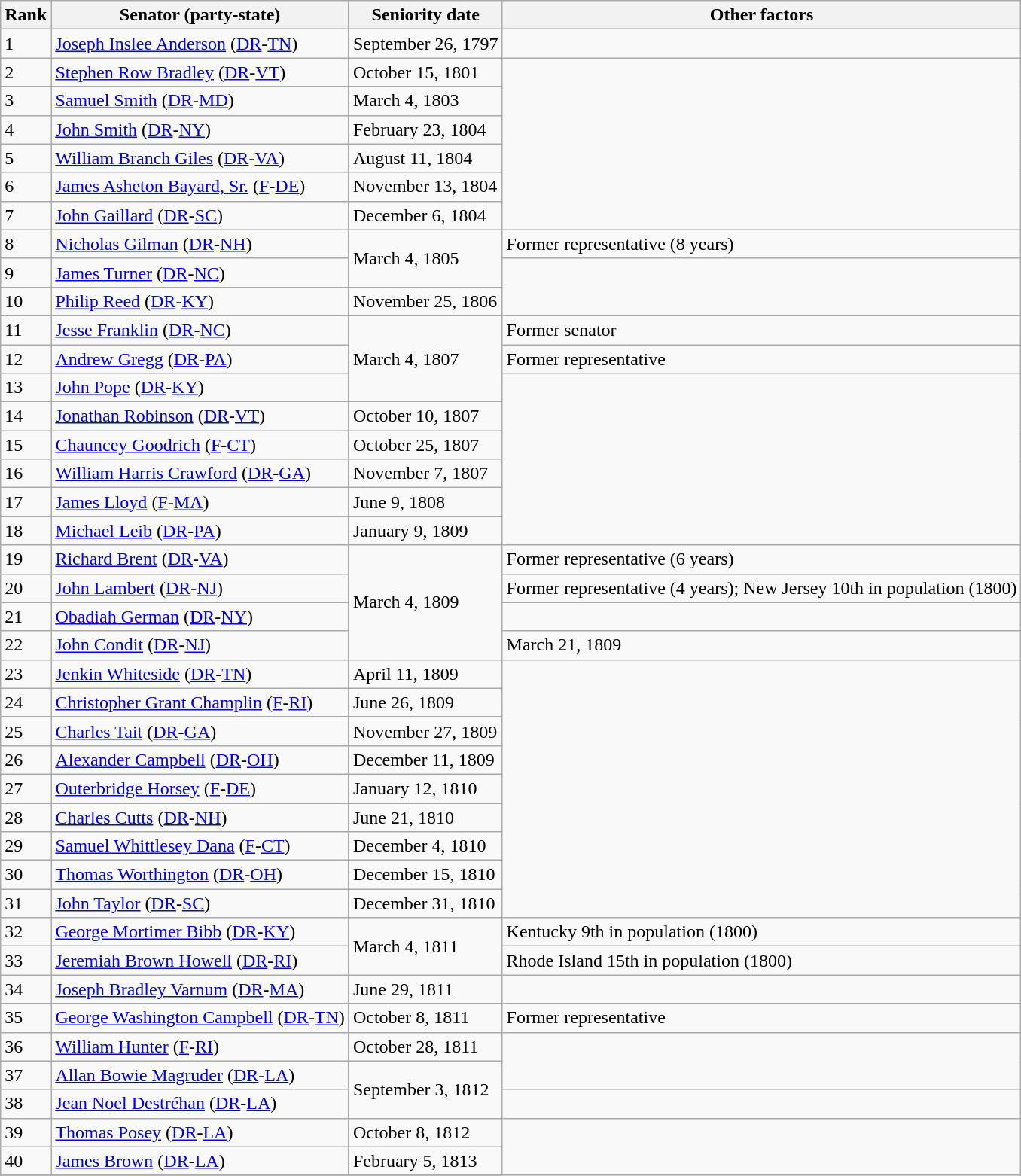<table class=wikitable>
<tr valign=bottom>
<th>Rank</th>
<th>Senator (party-state)</th>
<th>Seniority date</th>
<th>Other factors</th>
</tr>
<tr>
<td>1</td>
<td><a href='#'>Joseph Inslee Anderson</a> (<a href='#'>DR</a>-<a href='#'>TN</a>)</td>
<td>September 26, 1797</td>
<td></td>
</tr>
<tr>
<td>2</td>
<td><a href='#'>Stephen Row Bradley</a> (<a href='#'>DR</a>-<a href='#'>VT</a>)</td>
<td>October 15, 1801</td>
</tr>
<tr>
<td>3</td>
<td><a href='#'>Samuel Smith</a> (<a href='#'>DR</a>-<a href='#'>MD</a>)</td>
<td>March 4, 1803</td>
</tr>
<tr>
<td>4</td>
<td><a href='#'>John Smith</a> (<a href='#'>DR</a>-<a href='#'>NY</a>)</td>
<td>February 23, 1804</td>
</tr>
<tr>
<td>5</td>
<td><a href='#'>William Branch Giles</a> (<a href='#'>DR</a>-<a href='#'>VA</a>)</td>
<td>August 11, 1804</td>
</tr>
<tr>
<td>6</td>
<td><a href='#'>James Asheton Bayard, Sr.</a> (<a href='#'>F</a>-<a href='#'>DE</a>)</td>
<td>November 13, 1804</td>
</tr>
<tr>
<td>7</td>
<td><a href='#'>John Gaillard</a> (<a href='#'>DR</a>-<a href='#'>SC</a>)</td>
<td>December 6, 1804</td>
</tr>
<tr>
<td>8</td>
<td><a href='#'>Nicholas Gilman</a> (<a href='#'>DR</a>-<a href='#'>NH</a>)</td>
<td rowspan=2>March 4, 1805</td>
<td>Former representative (8 years)</td>
</tr>
<tr>
<td>9</td>
<td><a href='#'>James Turner</a> (<a href='#'>DR</a>-<a href='#'>NC</a>)</td>
</tr>
<tr>
<td>10</td>
<td><a href='#'>Philip Reed</a> (<a href='#'>DR</a>-<a href='#'>KY</a>)</td>
<td>November 25, 1806</td>
</tr>
<tr>
<td>11</td>
<td><a href='#'>Jesse Franklin</a> (<a href='#'>DR</a>-<a href='#'>NC</a>)</td>
<td rowspan=3>March 4, 1807</td>
<td>Former senator</td>
</tr>
<tr>
<td>12</td>
<td><a href='#'>Andrew Gregg</a> (<a href='#'>DR</a>-<a href='#'>PA</a>)</td>
<td>Former representative</td>
</tr>
<tr>
<td>13</td>
<td><a href='#'>John Pope</a> (<a href='#'>DR</a>-<a href='#'>KY</a>)</td>
</tr>
<tr>
<td>14</td>
<td><a href='#'>Jonathan Robinson</a> (<a href='#'>DR</a>-<a href='#'>VT</a>)</td>
<td>October 10, 1807</td>
</tr>
<tr>
<td>15</td>
<td><a href='#'>Chauncey Goodrich</a> (<a href='#'>F</a>-<a href='#'>CT</a>)</td>
<td>October 25, 1807</td>
</tr>
<tr>
<td>16</td>
<td><a href='#'>William Harris Crawford</a> (<a href='#'>DR</a>-<a href='#'>GA</a>)</td>
<td>November 7, 1807</td>
</tr>
<tr>
<td>17</td>
<td><a href='#'>James Lloyd</a> (<a href='#'>F</a>-<a href='#'>MA</a>)</td>
<td>June 9, 1808</td>
</tr>
<tr>
<td>18</td>
<td><a href='#'>Michael Leib</a> (<a href='#'>DR</a>-<a href='#'>PA</a>)</td>
<td>January 9, 1809</td>
</tr>
<tr>
<td>19</td>
<td><a href='#'>Richard Brent</a> (<a href='#'>DR</a>-<a href='#'>VA</a>)</td>
<td rowspan=4>March 4, 1809</td>
<td>Former representative (6 years)</td>
</tr>
<tr>
<td>20</td>
<td><a href='#'>John Lambert</a> (<a href='#'>DR</a>-<a href='#'>NJ</a>)</td>
<td>Former representative (4 years); New Jersey 10th in population (1800)</td>
</tr>
<tr>
<td>21</td>
<td><a href='#'>Obadiah German</a> (<a href='#'>DR</a>-<a href='#'>NY</a>)</td>
</tr>
<tr>
<td>22</td>
<td><a href='#'>John Condit</a> (<a href='#'>DR</a>-<a href='#'>NJ</a>)</td>
<td>March 21, 1809</td>
</tr>
<tr>
<td>23</td>
<td><a href='#'>Jenkin Whiteside</a> (<a href='#'>DR</a>-<a href='#'>TN</a>)</td>
<td>April 11, 1809</td>
</tr>
<tr>
<td>24</td>
<td><a href='#'>Christopher Grant Champlin</a> (<a href='#'>F</a>-<a href='#'>RI</a>)</td>
<td>June 26, 1809</td>
</tr>
<tr>
<td>25</td>
<td><a href='#'>Charles Tait</a> (<a href='#'>DR</a>-<a href='#'>GA</a>)</td>
<td>November 27, 1809</td>
</tr>
<tr>
<td>26</td>
<td><a href='#'>Alexander Campbell</a> (<a href='#'>DR</a>-<a href='#'>OH</a>)</td>
<td>December 11, 1809</td>
</tr>
<tr>
<td>27</td>
<td><a href='#'>Outerbridge Horsey</a> (<a href='#'>F</a>-<a href='#'>DE</a>)</td>
<td>January 12, 1810</td>
</tr>
<tr>
<td>28</td>
<td><a href='#'>Charles Cutts</a> (<a href='#'>DR</a>-<a href='#'>NH</a>)</td>
<td>June 21, 1810</td>
</tr>
<tr>
<td>29</td>
<td><a href='#'>Samuel Whittlesey Dana</a> (<a href='#'>F</a>-<a href='#'>CT</a>)</td>
<td>December 4, 1810</td>
</tr>
<tr>
<td>30</td>
<td><a href='#'>Thomas Worthington</a> (<a href='#'>DR</a>-<a href='#'>OH</a>)</td>
<td>December 15, 1810</td>
</tr>
<tr>
<td>31</td>
<td><a href='#'>John Taylor</a> (<a href='#'>DR</a>-<a href='#'>SC</a>)</td>
<td>December 31, 1810</td>
</tr>
<tr>
<td>32</td>
<td><a href='#'>George Mortimer Bibb</a> (<a href='#'>DR</a>-<a href='#'>KY</a>)</td>
<td rowspan=2>March 4, 1811</td>
<td>Kentucky 9th in population (1800)</td>
</tr>
<tr>
<td>33</td>
<td><a href='#'>Jeremiah Brown Howell</a> (<a href='#'>DR</a>-<a href='#'>RI</a>)</td>
<td>Rhode Island 15th in population (1800)</td>
</tr>
<tr>
<td>34</td>
<td><a href='#'>Joseph Bradley Varnum</a> (<a href='#'>DR</a>-<a href='#'>MA</a>)</td>
<td>June 29, 1811</td>
</tr>
<tr>
<td>35</td>
<td><a href='#'>George Washington Campbell</a> (<a href='#'>DR</a>-<a href='#'>TN</a>)</td>
<td>October 8, 1811</td>
<td>Former representative</td>
</tr>
<tr>
<td>36</td>
<td><a href='#'>William Hunter</a> (<a href='#'>F</a>-<a href='#'>RI</a>)</td>
<td>October 28, 1811</td>
</tr>
<tr>
<td>37</td>
<td><a href='#'>Allan Bowie Magruder</a> (<a href='#'>DR</a>-<a href='#'>LA</a>)</td>
<td rowspan=2>September 3, 1812</td>
</tr>
<tr>
<td>38</td>
<td><a href='#'>Jean Noel Destréhan</a> (<a href='#'>DR</a>-<a href='#'>LA</a>)</td>
<td></td>
</tr>
<tr>
<td>39</td>
<td><a href='#'>Thomas Posey</a> (<a href='#'>DR</a>-<a href='#'>LA</a>)</td>
<td>October 8, 1812</td>
</tr>
<tr>
<td>40</td>
<td><a href='#'>James Brown</a> (<a href='#'>DR</a>-<a href='#'>LA</a>)</td>
<td>February 5, 1813</td>
</tr>
<tr>
</tr>
</table>
